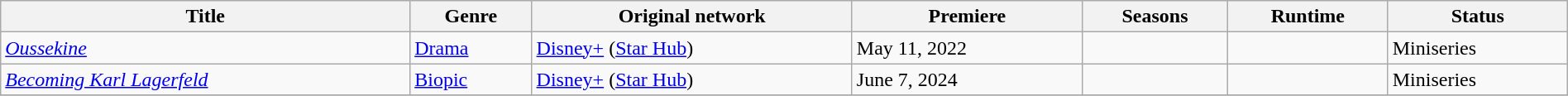<table class="wikitable sortable" style="width:100%;">
<tr>
<th>Title</th>
<th>Genre</th>
<th>Original network</th>
<th>Premiere</th>
<th>Seasons</th>
<th>Runtime</th>
<th>Status</th>
</tr>
<tr>
<td><em><a href='#'>Oussekine</a></em></td>
<td><a href='#'>Drama</a></td>
<td><a href='#'>Disney+</a> (<a href='#'>Star Hub</a>)</td>
<td>May 11, 2022</td>
<td></td>
<td></td>
<td>Miniseries</td>
</tr>
<tr>
<td><em><a href='#'>Becoming Karl Lagerfeld</a></em></td>
<td><a href='#'>Biopic</a></td>
<td><a href='#'>Disney+</a> (<a href='#'>Star Hub</a>)</td>
<td>June 7, 2024</td>
<td></td>
<td></td>
<td>Miniseries</td>
</tr>
<tr>
</tr>
</table>
